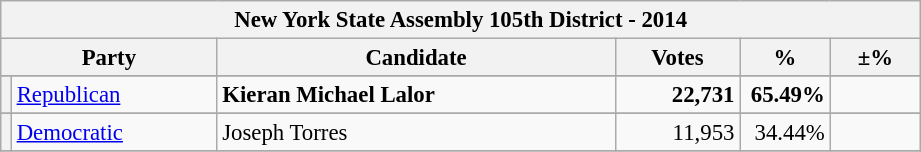<table class="wikitable" style="font-size: 95%;">
<tr>
<th colspan="6">New York State Assembly 105th District - 2014</th>
</tr>
<tr>
<th colspan="2" style="width: 130px">Party</th>
<th style="width: 17em">Candidate</th>
<th style="width: 5em">Votes</th>
<th style="width: 3.5em">%</th>
<th style="width: 3.5em">±%</th>
</tr>
<tr>
</tr>
<tr class="vcard">
<th></th>
<td class="org" style="width: 130px"><a href='#'>Republican</a></td>
<td class="fn"><strong>Kieran Michael Lalor</strong></td>
<td style="text-align: right; margin-right: 0.5em"><strong>22,731</strong></td>
<td style="text-align: right; margin-right: 0.5em"><strong>65.49%</strong></td>
<td style="text-align: right; margin-right: 0.5em"></td>
</tr>
<tr>
</tr>
<tr class="vcard">
<th></th>
<td class="org" style="width: 130px"><a href='#'>Democratic</a></td>
<td class="fn">Joseph Torres</td>
<td style="text-align: right; margin-right: 0.5em">11,953</td>
<td style="text-align: right; margin-right: 0.5em">34.44%</td>
<td style="text-align: right; margin-right: 0.5em"></td>
</tr>
<tr>
</tr>
</table>
